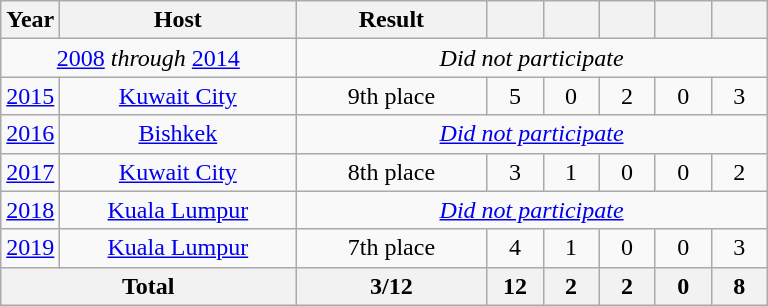<table class="wikitable" style="text-align:center">
<tr>
<th width=30>Year</th>
<th width=150>Host</th>
<th width=120>Result</th>
<th width=30></th>
<th width=30></th>
<th width=30></th>
<th width=30></th>
<th width=30></th>
</tr>
<tr>
<td colspan=2><a href='#'>2008</a> <em>through</em> <a href='#'>2014</a></td>
<td colspan=6><em>Did not participate</em></td>
</tr>
<tr>
<td><a href='#'>2015</a></td>
<td> <a href='#'>Kuwait City</a></td>
<td>9th place<br></td>
<td>5</td>
<td>0</td>
<td>2</td>
<td>0</td>
<td>3</td>
</tr>
<tr>
<td><a href='#'>2016</a></td>
<td> <a href='#'>Bishkek</a></td>
<td colspan=6><em><a href='#'>Did not participate</a></em></td>
</tr>
<tr>
<td><a href='#'>2017</a></td>
<td> <a href='#'>Kuwait City</a></td>
<td>8th place<br></td>
<td>3</td>
<td>1</td>
<td>0</td>
<td>0</td>
<td>2</td>
</tr>
<tr>
<td><a href='#'>2018</a></td>
<td> <a href='#'>Kuala Lumpur</a></td>
<td colspan=6><em><a href='#'>Did not participate</a></em></td>
</tr>
<tr>
<td><a href='#'>2019</a></td>
<td> <a href='#'>Kuala Lumpur</a></td>
<td>7th place</td>
<td>4</td>
<td>1</td>
<td>0</td>
<td>0</td>
<td>3</td>
</tr>
<tr>
<th colspan=2>Total</th>
<th>3/12</th>
<th>12</th>
<th>2</th>
<th>2</th>
<th>0</th>
<th>8</th>
</tr>
</table>
